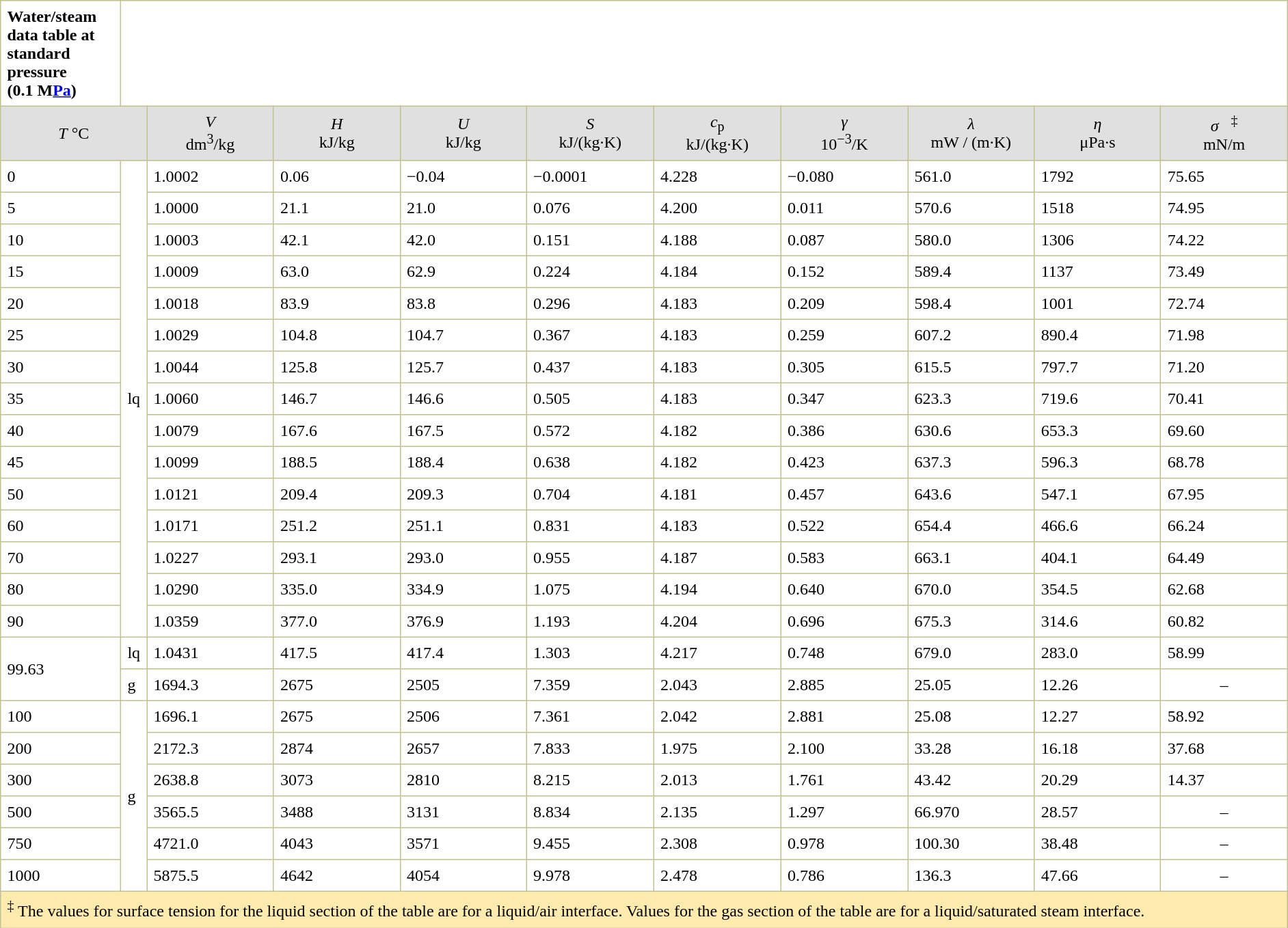<table border="1" cellspacing="0" cellpadding="6" style="margin: 0 0 0 0.5em; background: white; border-collapse: collapse; border-color: #C0C090;">
<tr>
<td><strong>Water/steam data table at standard pressure (0.1 M<a href='#'>Pa</a>)</strong></td>
</tr>
<tr style="text-align: center" bgcolor="#E0E0E0">
<td width="10%" colspan="2"><em>T</em> °C</td>
<td width="10%"><em>V</em><br>dm<sup>3</sup>/kg</td>
<td width="10%"><em>H</em><br>kJ/kg</td>
<td width="10%"><em>U</em><br>kJ/kg</td>
<td width="10%"><em>S</em><br>kJ/(kg·K)</td>
<td width="10%"><em>c</em><sub>p</sub><br>kJ/(kg·K)</td>
<td width="10%"><em>γ</em><br>10<sup>−3</sup>/K</td>
<td width="10%"><em>λ</em><br>mW / (m·K)</td>
<td width="10%"><em>η</em><br>μPa·s</td>
<td width="10%"><em>σ</em>   <sup>‡</sup><br>mN/m</td>
</tr>
<tr>
<td>0</td>
<td rowspan="15">lq</td>
<td>1.0002</td>
<td>0.06</td>
<td>−0.04</td>
<td>−0.0001</td>
<td>4.228</td>
<td>−0.080</td>
<td>561.0</td>
<td>1792</td>
<td>75.65</td>
</tr>
<tr>
<td>5</td>
<td>1.0000</td>
<td>21.1</td>
<td>21.0</td>
<td>0.076</td>
<td>4.200</td>
<td>0.011</td>
<td>570.6</td>
<td>1518</td>
<td>74.95</td>
</tr>
<tr>
<td>10</td>
<td>1.0003</td>
<td>42.1</td>
<td>42.0</td>
<td>0.151</td>
<td>4.188</td>
<td>0.087</td>
<td>580.0</td>
<td>1306</td>
<td>74.22</td>
</tr>
<tr>
<td>15</td>
<td>1.0009</td>
<td>63.0</td>
<td>62.9</td>
<td>0.224</td>
<td>4.184</td>
<td>0.152</td>
<td>589.4</td>
<td>1137</td>
<td>73.49</td>
</tr>
<tr>
<td>20</td>
<td>1.0018</td>
<td>83.9</td>
<td>83.8</td>
<td>0.296</td>
<td>4.183</td>
<td>0.209</td>
<td>598.4</td>
<td>1001</td>
<td>72.74</td>
</tr>
<tr>
<td>25</td>
<td>1.0029</td>
<td>104.8</td>
<td>104.7</td>
<td>0.367</td>
<td>4.183</td>
<td>0.259</td>
<td>607.2</td>
<td>890.4</td>
<td>71.98</td>
</tr>
<tr>
<td>30</td>
<td>1.0044</td>
<td>125.8</td>
<td>125.7</td>
<td>0.437</td>
<td>4.183</td>
<td>0.305</td>
<td>615.5</td>
<td>797.7</td>
<td>71.20</td>
</tr>
<tr>
<td>35</td>
<td>1.0060</td>
<td>146.7</td>
<td>146.6</td>
<td>0.505</td>
<td>4.183</td>
<td>0.347</td>
<td>623.3</td>
<td>719.6</td>
<td>70.41</td>
</tr>
<tr>
<td>40</td>
<td>1.0079</td>
<td>167.6</td>
<td>167.5</td>
<td>0.572</td>
<td>4.182</td>
<td>0.386</td>
<td>630.6</td>
<td>653.3</td>
<td>69.60</td>
</tr>
<tr>
<td>45</td>
<td>1.0099</td>
<td>188.5</td>
<td>188.4</td>
<td>0.638</td>
<td>4.182</td>
<td>0.423</td>
<td>637.3</td>
<td>596.3</td>
<td>68.78</td>
</tr>
<tr>
<td>50</td>
<td>1.0121</td>
<td>209.4</td>
<td>209.3</td>
<td>0.704</td>
<td>4.181</td>
<td>0.457</td>
<td>643.6</td>
<td>547.1</td>
<td>67.95</td>
</tr>
<tr>
<td>60</td>
<td>1.0171</td>
<td>251.2</td>
<td>251.1</td>
<td>0.831</td>
<td>4.183</td>
<td>0.522</td>
<td>654.4</td>
<td>466.6</td>
<td>66.24</td>
</tr>
<tr>
<td>70</td>
<td>1.0227</td>
<td>293.1</td>
<td>293.0</td>
<td>0.955</td>
<td>4.187</td>
<td>0.583</td>
<td>663.1</td>
<td>404.1</td>
<td>64.49</td>
</tr>
<tr>
<td>80</td>
<td>1.0290</td>
<td>335.0</td>
<td>334.9</td>
<td>1.075</td>
<td>4.194</td>
<td>0.640</td>
<td>670.0</td>
<td>354.5</td>
<td>62.68</td>
</tr>
<tr>
<td>90</td>
<td>1.0359</td>
<td>377.0</td>
<td>376.9</td>
<td>1.193</td>
<td>4.204</td>
<td>0.696</td>
<td>675.3</td>
<td>314.6</td>
<td>60.82</td>
</tr>
<tr>
<td rowspan="2">99.63</td>
<td>lq</td>
<td>1.0431</td>
<td>417.5</td>
<td>417.4</td>
<td>1.303</td>
<td>4.217</td>
<td>0.748</td>
<td>679.0</td>
<td>283.0</td>
<td>58.99</td>
</tr>
<tr>
<td>g</td>
<td>1694.3</td>
<td>2675</td>
<td>2505</td>
<td>7.359</td>
<td>2.043</td>
<td>2.885</td>
<td>25.05</td>
<td>12.26</td>
<td align="center">–</td>
</tr>
<tr>
<td>100</td>
<td rowspan="6">g</td>
<td>1696.1</td>
<td>2675</td>
<td>2506</td>
<td>7.361</td>
<td>2.042</td>
<td>2.881</td>
<td>25.08</td>
<td>12.27</td>
<td>58.92</td>
</tr>
<tr>
<td>200</td>
<td>2172.3</td>
<td>2874</td>
<td>2657</td>
<td>7.833</td>
<td>1.975</td>
<td>2.100</td>
<td>33.28</td>
<td>16.18</td>
<td>37.68</td>
</tr>
<tr>
<td>300</td>
<td>2638.8</td>
<td>3073</td>
<td>2810</td>
<td>8.215</td>
<td>2.013</td>
<td>1.761</td>
<td>43.42</td>
<td>20.29</td>
<td>14.37</td>
</tr>
<tr>
<td>500</td>
<td>3565.5</td>
<td>3488</td>
<td>3131</td>
<td>8.834</td>
<td>2.135</td>
<td>1.297</td>
<td>66.970</td>
<td>28.57</td>
<td align="center">–</td>
</tr>
<tr>
<td>750</td>
<td>4721.0</td>
<td>4043</td>
<td>3571</td>
<td>9.455</td>
<td>2.308</td>
<td>0.978</td>
<td>100.30</td>
<td>38.48</td>
<td align="center">–</td>
</tr>
<tr>
<td>1000</td>
<td>5875.5</td>
<td>4642</td>
<td>4054</td>
<td>9.978</td>
<td>2.478</td>
<td>0.786</td>
<td>136.3</td>
<td>47.66</td>
<td align="center">–</td>
</tr>
<tr bgcolor="#ffebad">
<td colspan="11" align="left"><sup>‡</sup> The values for surface tension for the liquid section of the table are for a liquid/air interface. Values for the gas section of the table are for a liquid/saturated steam interface.</td>
</tr>
</table>
